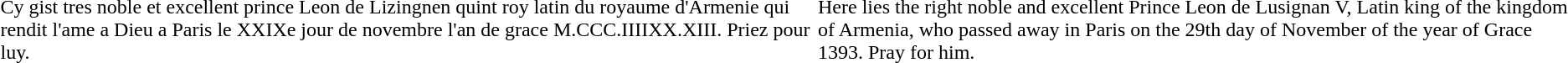<table>
<tr>
<td>Cy gist tres noble et excellent prince Leon de Lizingnen quint roy latin du royaume d'Armenie qui rendit l'ame a Dieu a Paris le XXIXe jour de novembre l'an de grace M.CCC.IIIIXX.XIII. Priez pour luy.</td>
<td>Here lies the right noble and excellent Prince Leon de Lusignan V, Latin king of the kingdom of Armenia, who passed away in Paris on the 29th day of November of the year of Grace 1393. Pray for him.</td>
</tr>
</table>
